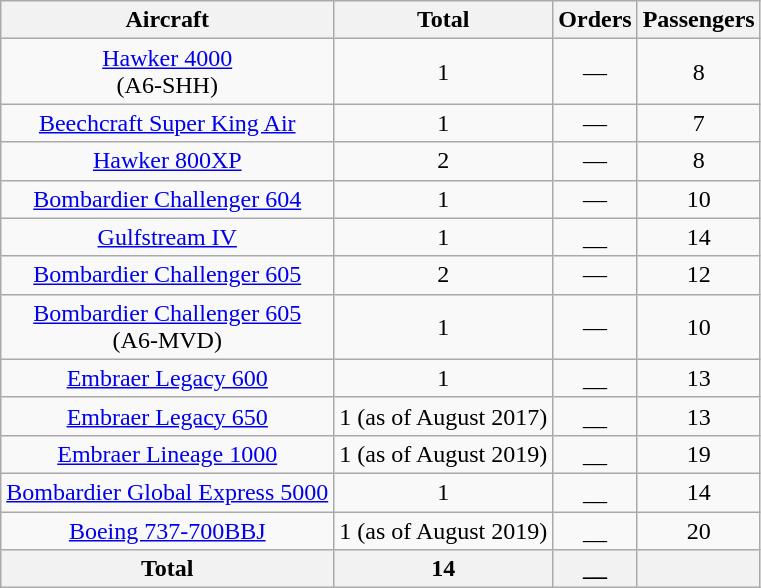<table class="wikitable sortable toccolours" border="1" cellpadding="3" style="border-collapse:collapse; text-align:center;">
<tr>
<th>Aircraft</th>
<th>Total</th>
<th>Orders</th>
<th>Passengers</th>
</tr>
<tr>
<td><a href='#'>Hawker 4000</a><br>(A6-SHH)</td>
<td>1</td>
<td>—</td>
<td>8</td>
</tr>
<tr>
<td><a href='#'>Beechcraft Super King Air</a></td>
<td>1</td>
<td>—</td>
<td>7</td>
</tr>
<tr>
<td><a href='#'>Hawker 800XP</a></td>
<td>2</td>
<td>—</td>
<td>8</td>
</tr>
<tr>
<td><a href='#'>Bombardier Challenger 604</a></td>
<td>1</td>
<td>—</td>
<td>10</td>
</tr>
<tr>
<td><a href='#'>Gulfstream IV</a></td>
<td>1</td>
<td>__</td>
<td>14</td>
</tr>
<tr>
<td><a href='#'>Bombardier Challenger 605</a></td>
<td>2</td>
<td>—</td>
<td>12</td>
</tr>
<tr>
<td><a href='#'>Bombardier Challenger 605</a><br>(A6-MVD)</td>
<td>1</td>
<td>—</td>
<td>10</td>
</tr>
<tr>
<td><a href='#'>Embraer Legacy 600</a></td>
<td>1</td>
<td>__</td>
<td>13</td>
</tr>
<tr>
<td><a href='#'>Embraer Legacy 650</a></td>
<td>1 (as of August 2017)</td>
<td>__</td>
<td>13</td>
</tr>
<tr>
<td><a href='#'>Embraer Lineage 1000</a></td>
<td>1 (as of August 2019)</td>
<td>__</td>
<td>19</td>
</tr>
<tr>
<td><a href='#'>Bombardier Global Express 5000</a></td>
<td>1</td>
<td>__</td>
<td>14</td>
</tr>
<tr>
<td><a href='#'>Boeing 737-700BBJ</a></td>
<td>1 (as of August 2019)</td>
<td>__</td>
<td>20</td>
</tr>
<tr>
<th>Total</th>
<th>14</th>
<th>__</th>
<th></th>
</tr>
</table>
